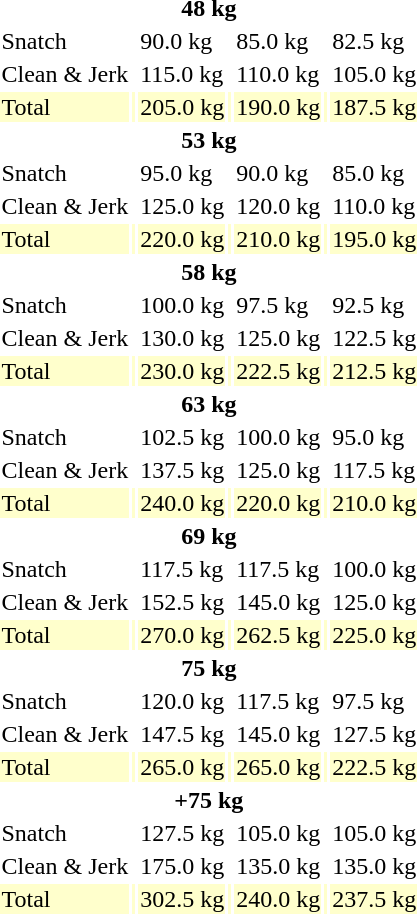<table>
<tr>
<th colspan=7>48 kg</th>
</tr>
<tr>
<td>Snatch</td>
<td></td>
<td>90.0 kg</td>
<td></td>
<td>85.0 kg</td>
<td></td>
<td>82.5 kg</td>
</tr>
<tr>
<td>Clean & Jerk</td>
<td></td>
<td>115.0 kg</td>
<td></td>
<td>110.0 kg</td>
<td></td>
<td>105.0 kg</td>
</tr>
<tr bgcolor=ffffcc>
<td>Total</td>
<td></td>
<td>205.0 kg</td>
<td></td>
<td>190.0 kg</td>
<td></td>
<td>187.5 kg</td>
</tr>
<tr>
<th colspan=7>53 kg</th>
</tr>
<tr>
<td>Snatch</td>
<td></td>
<td>95.0 kg</td>
<td></td>
<td>90.0 kg</td>
<td></td>
<td>85.0 kg</td>
</tr>
<tr>
<td>Clean & Jerk</td>
<td></td>
<td>125.0 kg</td>
<td></td>
<td>120.0 kg</td>
<td></td>
<td>110.0 kg</td>
</tr>
<tr bgcolor=ffffcc>
<td>Total</td>
<td></td>
<td>220.0 kg</td>
<td></td>
<td>210.0 kg</td>
<td></td>
<td>195.0 kg</td>
</tr>
<tr>
<th colspan=7>58 kg</th>
</tr>
<tr>
<td>Snatch</td>
<td></td>
<td>100.0 kg</td>
<td></td>
<td>97.5 kg</td>
<td></td>
<td>92.5 kg</td>
</tr>
<tr>
<td>Clean & Jerk</td>
<td></td>
<td>130.0 kg</td>
<td></td>
<td>125.0 kg</td>
<td></td>
<td>122.5 kg</td>
</tr>
<tr bgcolor=ffffcc>
<td>Total</td>
<td></td>
<td>230.0 kg</td>
<td></td>
<td>222.5 kg</td>
<td></td>
<td>212.5 kg</td>
</tr>
<tr>
<th colspan=7>63 kg</th>
</tr>
<tr>
<td>Snatch</td>
<td></td>
<td>102.5 kg</td>
<td></td>
<td>100.0 kg</td>
<td></td>
<td>95.0 kg</td>
</tr>
<tr>
<td>Clean & Jerk</td>
<td></td>
<td>137.5 kg</td>
<td></td>
<td>125.0 kg</td>
<td></td>
<td>117.5 kg</td>
</tr>
<tr bgcolor=ffffcc>
<td>Total</td>
<td></td>
<td>240.0 kg</td>
<td></td>
<td>220.0 kg</td>
<td></td>
<td>210.0 kg</td>
</tr>
<tr>
<th colspan=7>69 kg</th>
</tr>
<tr>
<td>Snatch</td>
<td></td>
<td>117.5 kg</td>
<td></td>
<td>117.5 kg</td>
<td></td>
<td>100.0 kg</td>
</tr>
<tr>
<td>Clean & Jerk</td>
<td></td>
<td>152.5 kg<br></td>
<td></td>
<td>145.0 kg</td>
<td></td>
<td>125.0 kg</td>
</tr>
<tr bgcolor=ffffcc>
<td>Total</td>
<td></td>
<td>270.0 kg</td>
<td></td>
<td>262.5 kg</td>
<td></td>
<td>225.0 kg</td>
</tr>
<tr>
<th colspan=7>75 kg</th>
</tr>
<tr>
<td>Snatch</td>
<td></td>
<td>120.0 kg<br></td>
<td></td>
<td>117.5 kg</td>
<td></td>
<td>97.5 kg</td>
</tr>
<tr>
<td>Clean & Jerk</td>
<td></td>
<td>147.5 kg</td>
<td></td>
<td>145.0 kg</td>
<td></td>
<td>127.5 kg</td>
</tr>
<tr bgcolor=ffffcc>
<td>Total</td>
<td></td>
<td>265.0 kg</td>
<td></td>
<td>265.0 kg</td>
<td></td>
<td>222.5 kg</td>
</tr>
<tr>
<th colspan=7>+75 kg</th>
</tr>
<tr>
<td>Snatch</td>
<td></td>
<td>127.5 kg</td>
<td></td>
<td>105.0 kg</td>
<td></td>
<td>105.0 kg</td>
</tr>
<tr>
<td>Clean & Jerk</td>
<td></td>
<td>175.0 kg<br></td>
<td></td>
<td>135.0 kg</td>
<td></td>
<td>135.0 kg</td>
</tr>
<tr bgcolor=ffffcc>
<td>Total</td>
<td></td>
<td>302.5 kg<br></td>
<td></td>
<td>240.0 kg</td>
<td></td>
<td>237.5 kg</td>
</tr>
</table>
